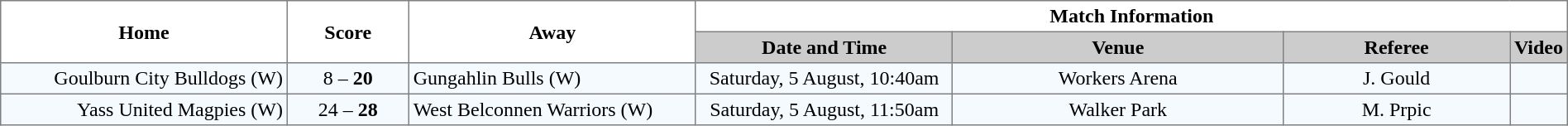<table border="1" cellpadding="3" cellspacing="0" width="100%" style="border-collapse:collapse;  text-align:center;">
<tr>
<th rowspan="2" width="19%">Home</th>
<th rowspan="2" width="8%">Score</th>
<th rowspan="2" width="19%">Away</th>
<th colspan="4">Match Information</th>
</tr>
<tr style="background:#CCCCCC">
<th width="17%">Date and Time</th>
<th width="22%">Venue</th>
<th width="50%">Referee</th>
<th>Video</th>
</tr>
<tr style="text-align:center; background:#f5faff;">
<td align="right">Goulburn City Bulldogs (W) </td>
<td>8 – <strong>20</strong></td>
<td align="left"> Gungahlin Bulls (W)</td>
<td>Saturday, 5 August, 10:40am</td>
<td>Workers Arena</td>
<td>J. Gould</td>
<td></td>
</tr>
<tr style="text-align:center; background:#f5faff;">
<td align="right">Yass United Magpies (W) </td>
<td>24 – <strong>28</strong></td>
<td align="left"> West Belconnen Warriors (W)</td>
<td>Saturday, 5 August, 11:50am</td>
<td>Walker Park</td>
<td>M. Prpic</td>
<td></td>
</tr>
</table>
